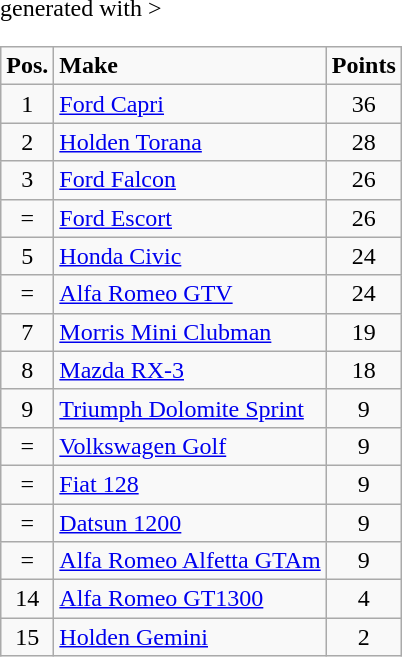<table class="wikitable" <hiddentext>generated with >
<tr style="font-weight:bold">
<td align="center">Pos.</td>
<td>Make </td>
<td align="center">Points </td>
</tr>
<tr>
<td align="center">1</td>
<td><a href='#'>Ford Capri</a></td>
<td align="center">36</td>
</tr>
<tr>
<td align="center">2</td>
<td><a href='#'>Holden Torana</a></td>
<td align="center">28</td>
</tr>
<tr>
<td align="center">3</td>
<td><a href='#'>Ford Falcon</a></td>
<td align="center">26</td>
</tr>
<tr>
<td align="center">=</td>
<td><a href='#'>Ford Escort</a></td>
<td align="center">26</td>
</tr>
<tr>
<td align="center">5</td>
<td><a href='#'>Honda Civic</a></td>
<td align="center">24</td>
</tr>
<tr>
<td align="center">=</td>
<td><a href='#'>Alfa Romeo GTV</a></td>
<td align="center">24</td>
</tr>
<tr>
<td align="center">7</td>
<td><a href='#'>Morris Mini Clubman</a></td>
<td align="center">19</td>
</tr>
<tr>
<td align="center">8</td>
<td><a href='#'>Mazda RX-3</a></td>
<td align="center">18</td>
</tr>
<tr>
<td align="center">9</td>
<td><a href='#'>Triumph Dolomite Sprint</a></td>
<td align="center">9</td>
</tr>
<tr>
<td align="center">=</td>
<td><a href='#'>Volkswagen Golf</a></td>
<td align="center">9</td>
</tr>
<tr>
<td align="center">=</td>
<td><a href='#'>Fiat 128</a></td>
<td align="center">9</td>
</tr>
<tr>
<td align="center">=</td>
<td><a href='#'>Datsun 1200</a></td>
<td align="center">9</td>
</tr>
<tr>
<td align="center">=</td>
<td><a href='#'>Alfa Romeo Alfetta GTAm</a></td>
<td align="center">9</td>
</tr>
<tr>
<td align="center">14</td>
<td><a href='#'>Alfa Romeo GT1300</a></td>
<td align="center">4</td>
</tr>
<tr>
<td align="center">15</td>
<td><a href='#'>Holden Gemini</a></td>
<td align="center">2</td>
</tr>
</table>
